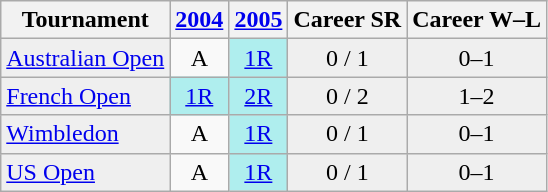<table class="wikitable">
<tr>
<th>Tournament</th>
<th><a href='#'>2004</a></th>
<th><a href='#'>2005</a></th>
<th>Career SR</th>
<th>Career W–L</th>
</tr>
<tr>
<td style="background:#EFEFEF;"><a href='#'>Australian Open</a></td>
<td align="center">A</td>
<td align="center" style="background:#afeeee;"><a href='#'>1R</a></td>
<td align="center" style="background:#EFEFEF;">0 / 1</td>
<td align="center" style="background:#EFEFEF;">0–1</td>
</tr>
<tr>
<td style="background:#EFEFEF;"><a href='#'>French Open</a></td>
<td align="center" style="background:#afeeee;"><a href='#'>1R</a></td>
<td align="center" style="background:#afeeee;"><a href='#'>2R</a></td>
<td align="center" style="background:#EFEFEF;">0 / 2</td>
<td align="center" style="background:#EFEFEF;">1–2</td>
</tr>
<tr>
<td style="background:#EFEFEF;"><a href='#'>Wimbledon</a></td>
<td align="center">A</td>
<td align="center" style="background:#afeeee;"><a href='#'>1R</a></td>
<td align="center" style="background:#EFEFEF;">0 / 1</td>
<td align="center" style="background:#EFEFEF;">0–1</td>
</tr>
<tr>
<td style="background:#EFEFEF;"><a href='#'>US Open</a></td>
<td align="center">A</td>
<td align="center" style="background:#afeeee;"><a href='#'>1R</a></td>
<td align="center" style="background:#EFEFEF;">0 / 1</td>
<td align="center" style="background:#EFEFEF;">0–1</td>
</tr>
</table>
